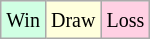<table class="wikitable">
<tr>
<td style="background-color: #d0ffe3;"><small>Win</small></td>
<td style="background-color: #ffffdd;"><small>Draw</small></td>
<td style="background-color: #ffd0e3;"><small>Loss</small></td>
</tr>
</table>
